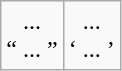<table class="wikitable" style="line-height: 1.2">
<tr align=center>
<td>... <br> “ ... ”</td>
<td>... <br> ‘ ... ’</td>
</tr>
</table>
